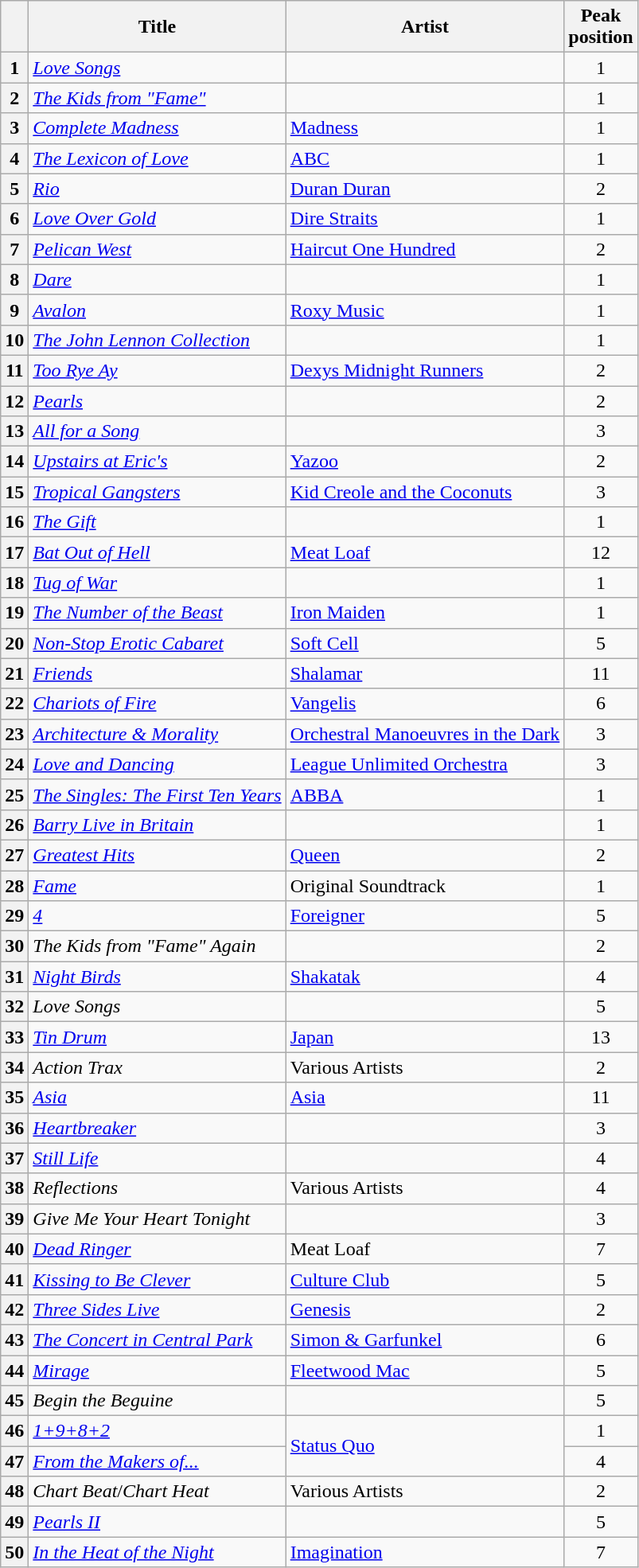<table class="wikitable sortable plainrowheaders">
<tr>
<th scope=col></th>
<th scope=col>Title</th>
<th scope=col>Artist</th>
<th scope=col>Peak<br>position</th>
</tr>
<tr>
<th scope=row style="text-align:center;">1</th>
<td><em><a href='#'>Love Songs</a></em></td>
<td></td>
<td align="center">1</td>
</tr>
<tr>
<th scope=row style="text-align:center;">2</th>
<td><em><a href='#'>The Kids from "Fame"</a></em></td>
<td></td>
<td align="center">1</td>
</tr>
<tr>
<th scope=row style="text-align:center;">3</th>
<td><em><a href='#'>Complete Madness</a></em></td>
<td><a href='#'>Madness</a></td>
<td align="center">1</td>
</tr>
<tr>
<th scope=row style="text-align:center;">4</th>
<td><em><a href='#'>The Lexicon of Love</a></em></td>
<td><a href='#'>ABC</a></td>
<td align="center">1</td>
</tr>
<tr>
<th scope=row style="text-align:center;">5</th>
<td><em><a href='#'>Rio</a></em></td>
<td><a href='#'>Duran Duran</a></td>
<td align="center">2</td>
</tr>
<tr>
<th scope=row style="text-align:center;">6</th>
<td><em><a href='#'>Love Over Gold</a></em></td>
<td><a href='#'>Dire Straits</a></td>
<td align="center">1</td>
</tr>
<tr>
<th scope=row style="text-align:center;">7</th>
<td><em><a href='#'>Pelican West</a></em></td>
<td><a href='#'>Haircut One Hundred</a></td>
<td align="center">2</td>
</tr>
<tr>
<th scope=row style="text-align:center;">8</th>
<td><em><a href='#'>Dare</a></em></td>
<td></td>
<td align="center">1</td>
</tr>
<tr>
<th scope=row style="text-align:center;">9</th>
<td><em><a href='#'>Avalon</a></em></td>
<td><a href='#'>Roxy Music</a></td>
<td align="center">1</td>
</tr>
<tr>
<th scope=row style="text-align:center;">10</th>
<td><em><a href='#'>The John Lennon Collection</a></em></td>
<td></td>
<td align="center">1</td>
</tr>
<tr>
<th scope=row style="text-align:center;">11</th>
<td><em><a href='#'>Too Rye Ay</a></em></td>
<td><a href='#'>Dexys Midnight Runners</a></td>
<td align="center">2</td>
</tr>
<tr>
<th scope=row style="text-align:center;">12</th>
<td><em><a href='#'>Pearls</a></em></td>
<td></td>
<td align="center">2</td>
</tr>
<tr>
<th scope=row style="text-align:center;">13</th>
<td><em><a href='#'>All for a Song</a></em></td>
<td></td>
<td align="center">3</td>
</tr>
<tr>
<th scope=row style="text-align:center;">14</th>
<td><em><a href='#'>Upstairs at Eric's</a></em></td>
<td><a href='#'>Yazoo</a></td>
<td align="center">2</td>
</tr>
<tr>
<th scope=row style="text-align:center;">15</th>
<td><em><a href='#'>Tropical Gangsters</a></em></td>
<td><a href='#'>Kid Creole and the Coconuts</a></td>
<td align="center">3</td>
</tr>
<tr>
<th scope=row style="text-align:center;">16</th>
<td><em><a href='#'>The Gift</a></em></td>
<td></td>
<td align="center">1</td>
</tr>
<tr>
<th scope=row style="text-align:center;">17</th>
<td><em><a href='#'>Bat Out of Hell</a></em></td>
<td><a href='#'>Meat Loaf</a></td>
<td align="center">12</td>
</tr>
<tr>
<th scope=row style="text-align:center;">18</th>
<td><em><a href='#'>Tug of War</a></em></td>
<td></td>
<td align="center">1</td>
</tr>
<tr>
<th scope=row style="text-align:center;">19</th>
<td><em><a href='#'>The Number of the Beast</a></em></td>
<td><a href='#'>Iron Maiden</a></td>
<td align="center">1</td>
</tr>
<tr>
<th scope=row style="text-align:center;">20</th>
<td><em><a href='#'>Non-Stop Erotic Cabaret</a></em></td>
<td><a href='#'>Soft Cell</a></td>
<td align="center">5</td>
</tr>
<tr>
<th scope=row style="text-align:center;">21</th>
<td><em><a href='#'>Friends</a></em></td>
<td><a href='#'>Shalamar</a></td>
<td align="center">11</td>
</tr>
<tr>
<th scope=row style="text-align:center;">22</th>
<td><em><a href='#'>Chariots of Fire</a></em></td>
<td><a href='#'>Vangelis</a></td>
<td align="center">6</td>
</tr>
<tr>
<th scope=row style="text-align:center;">23</th>
<td><em><a href='#'>Architecture & Morality</a></em></td>
<td><a href='#'>Orchestral Manoeuvres in the Dark</a></td>
<td align="center">3</td>
</tr>
<tr>
<th scope=row style="text-align:center;">24</th>
<td><em><a href='#'>Love and Dancing</a></em></td>
<td><a href='#'>League Unlimited Orchestra</a></td>
<td align="center">3</td>
</tr>
<tr>
<th scope=row style="text-align:center;">25</th>
<td><em><a href='#'>The Singles: The First Ten Years</a></em></td>
<td><a href='#'>ABBA</a></td>
<td align="center">1</td>
</tr>
<tr>
<th scope=row style="text-align:center;">26</th>
<td><em><a href='#'>Barry Live in Britain</a></em></td>
<td></td>
<td align="center">1</td>
</tr>
<tr>
<th scope=row style="text-align:center;">27</th>
<td><em><a href='#'>Greatest Hits</a></em></td>
<td><a href='#'>Queen</a></td>
<td align="center">2</td>
</tr>
<tr>
<th scope=row style="text-align:center;">28</th>
<td><em><a href='#'>Fame</a></em></td>
<td>Original Soundtrack</td>
<td align="center">1</td>
</tr>
<tr>
<th scope=row style="text-align:center;">29</th>
<td><em><a href='#'>4</a></em></td>
<td><a href='#'>Foreigner</a></td>
<td align="center">5</td>
</tr>
<tr>
<th scope=row style="text-align:center;">30</th>
<td><em>The Kids from "Fame" Again</em></td>
<td></td>
<td align="center">2</td>
</tr>
<tr>
<th scope=row style="text-align:center;">31</th>
<td><em><a href='#'>Night Birds</a></em></td>
<td><a href='#'>Shakatak</a></td>
<td align="center">4</td>
</tr>
<tr>
<th scope=row style="text-align:center;">32</th>
<td><em>Love Songs</em></td>
<td></td>
<td align="center">5</td>
</tr>
<tr>
<th scope=row style="text-align:center;">33</th>
<td><em><a href='#'>Tin Drum</a></em></td>
<td><a href='#'>Japan</a></td>
<td align="center">13</td>
</tr>
<tr>
<th scope=row style="text-align:center;">34</th>
<td><em>Action Trax</em></td>
<td>Various Artists</td>
<td align="center">2</td>
</tr>
<tr>
<th scope=row style="text-align:center;">35</th>
<td><em><a href='#'>Asia</a></em></td>
<td><a href='#'>Asia</a></td>
<td align="center">11</td>
</tr>
<tr>
<th scope=row style="text-align:center;">36</th>
<td><em><a href='#'>Heartbreaker</a></em></td>
<td></td>
<td align="center">3</td>
</tr>
<tr>
<th scope=row style="text-align:center;">37</th>
<td><em><a href='#'>Still Life</a></em></td>
<td></td>
<td align="center">4</td>
</tr>
<tr>
<th scope=row style="text-align:center;">38</th>
<td><em>Reflections</em></td>
<td>Various Artists</td>
<td align="center">4</td>
</tr>
<tr>
<th scope=row style="text-align:center;">39</th>
<td><em>Give Me Your Heart Tonight</em></td>
<td></td>
<td align="center">3</td>
</tr>
<tr>
<th scope=row style="text-align:center;">40</th>
<td><em><a href='#'>Dead Ringer</a></em></td>
<td>Meat Loaf</td>
<td align="center">7</td>
</tr>
<tr>
<th scope=row style="text-align:center;">41</th>
<td><em><a href='#'>Kissing to Be Clever</a></em></td>
<td><a href='#'>Culture Club</a></td>
<td align="center">5</td>
</tr>
<tr>
<th scope=row style="text-align:center;">42</th>
<td><em><a href='#'>Three Sides Live</a></em></td>
<td><a href='#'>Genesis</a></td>
<td align="center">2</td>
</tr>
<tr>
<th scope=row style="text-align:center;">43</th>
<td><em><a href='#'>The Concert in Central Park</a></em></td>
<td><a href='#'>Simon & Garfunkel</a></td>
<td align="center">6</td>
</tr>
<tr>
<th scope=row style="text-align:center;">44</th>
<td><em><a href='#'>Mirage</a></em></td>
<td><a href='#'>Fleetwood Mac</a></td>
<td align="center">5</td>
</tr>
<tr>
<th scope=row style="text-align:center;">45</th>
<td><em>Begin the Beguine</em></td>
<td></td>
<td align="center">5</td>
</tr>
<tr>
<th scope=row style="text-align:center;">46</th>
<td><em><a href='#'>1+9+8+2</a></em></td>
<td rowspan=2><a href='#'>Status Quo</a></td>
<td align="center">1</td>
</tr>
<tr>
<th scope=row style="text-align:center;">47</th>
<td><em><a href='#'>From the Makers of...</a></em></td>
<td align="center">4</td>
</tr>
<tr>
<th scope=row style="text-align:center;">48</th>
<td><em>Chart Beat</em>/<em>Chart Heat</em></td>
<td>Various Artists</td>
<td align="center">2</td>
</tr>
<tr>
<th scope=row style="text-align:center;">49</th>
<td><em><a href='#'>Pearls II</a></em></td>
<td></td>
<td align="center">5</td>
</tr>
<tr>
<th scope=row style="text-align:center;">50</th>
<td><em><a href='#'>In the Heat of the Night</a></em></td>
<td><a href='#'>Imagination</a></td>
<td align="center">7</td>
</tr>
</table>
